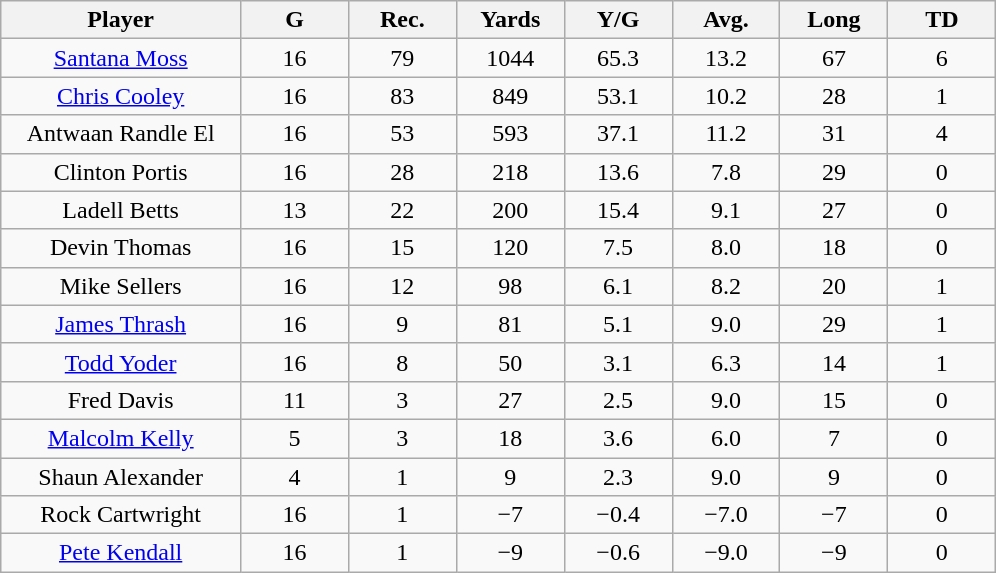<table class="wikitable">
<tr>
<th bgcolor="#DDDDFF" width="20%">Player</th>
<th bgcolor="#DDDDFF" width="9%">G</th>
<th bgcolor="#DDDDFF" width="9%">Rec.</th>
<th bgcolor="#DDDDFF" width="9%">Yards</th>
<th bgcolor="#DDDDFF" width="9%">Y/G</th>
<th bgcolor="#DDDDFF" width="9%">Avg.</th>
<th bgcolor="#DDDDFF" width="9%">Long</th>
<th bgcolor="#DDDDFF" width="9%">TD</th>
</tr>
<tr align="center">
<td><a href='#'>Santana Moss</a></td>
<td>16</td>
<td>79</td>
<td>1044</td>
<td>65.3</td>
<td>13.2</td>
<td>67</td>
<td>6</td>
</tr>
<tr align="center">
<td><a href='#'>Chris Cooley</a></td>
<td>16</td>
<td>83</td>
<td>849</td>
<td>53.1</td>
<td>10.2</td>
<td>28</td>
<td>1</td>
</tr>
<tr align="center">
<td>Antwaan Randle El</td>
<td>16</td>
<td>53</td>
<td>593</td>
<td>37.1</td>
<td>11.2</td>
<td>31</td>
<td>4</td>
</tr>
<tr align="center">
<td>Clinton Portis</td>
<td>16</td>
<td>28</td>
<td>218</td>
<td>13.6</td>
<td>7.8</td>
<td>29</td>
<td>0</td>
</tr>
<tr align="center">
<td>Ladell Betts</td>
<td>13</td>
<td>22</td>
<td>200</td>
<td>15.4</td>
<td>9.1</td>
<td>27</td>
<td>0</td>
</tr>
<tr align="center">
<td>Devin Thomas</td>
<td>16</td>
<td>15</td>
<td>120</td>
<td>7.5</td>
<td>8.0</td>
<td>18</td>
<td>0</td>
</tr>
<tr align="center">
<td>Mike Sellers</td>
<td>16</td>
<td>12</td>
<td>98</td>
<td>6.1</td>
<td>8.2</td>
<td>20</td>
<td>1</td>
</tr>
<tr align="center">
<td><a href='#'>James Thrash</a></td>
<td>16</td>
<td>9</td>
<td>81</td>
<td>5.1</td>
<td>9.0</td>
<td>29</td>
<td>1</td>
</tr>
<tr align="center">
<td><a href='#'>Todd Yoder</a></td>
<td>16</td>
<td>8</td>
<td>50</td>
<td>3.1</td>
<td>6.3</td>
<td>14</td>
<td>1</td>
</tr>
<tr align="center">
<td>Fred Davis</td>
<td>11</td>
<td>3</td>
<td>27</td>
<td>2.5</td>
<td>9.0</td>
<td>15</td>
<td>0</td>
</tr>
<tr align="center">
<td><a href='#'>Malcolm Kelly</a></td>
<td>5</td>
<td>3</td>
<td>18</td>
<td>3.6</td>
<td>6.0</td>
<td>7</td>
<td>0</td>
</tr>
<tr align="center">
<td>Shaun Alexander</td>
<td>4</td>
<td>1</td>
<td>9</td>
<td>2.3</td>
<td>9.0</td>
<td>9</td>
<td>0</td>
</tr>
<tr align="center">
<td>Rock Cartwright</td>
<td>16</td>
<td>1</td>
<td>−7</td>
<td>−0.4</td>
<td>−7.0</td>
<td>−7</td>
<td>0</td>
</tr>
<tr align="center">
<td><a href='#'>Pete Kendall</a></td>
<td>16</td>
<td>1</td>
<td>−9</td>
<td>−0.6</td>
<td>−9.0</td>
<td>−9</td>
<td>0</td>
</tr>
</table>
